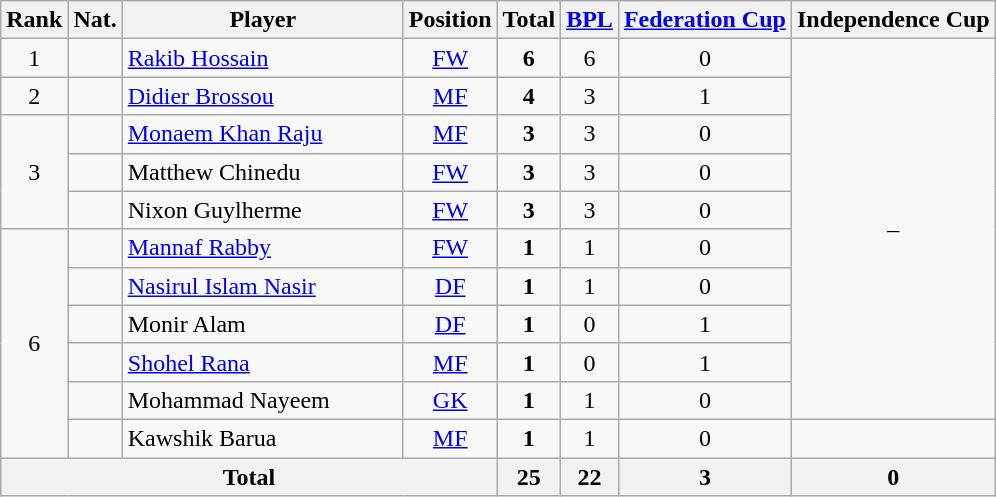<table class="wikitable" style="text-align:center">
<tr>
<th>Rank</th>
<th>Nat.</th>
<th style="width:180px;">Player</th>
<th>Position</th>
<th>Total</th>
<th><a href='#'>BPL</a></th>
<th><a href='#'>Federation Cup</a></th>
<th>Independence Cup</th>
</tr>
<tr>
<td>1</td>
<td></td>
<td align="left"><a href='#'>Rakib Hossain</a></td>
<td><a href='#'>FW</a></td>
<td><strong>6</strong></td>
<td>6</td>
<td>0</td>
<td rowspan="10">–</td>
</tr>
<tr>
<td>2</td>
<td></td>
<td align="left"><a href='#'>Didier Brossou</a></td>
<td><a href='#'>MF</a></td>
<td><strong>4</strong></td>
<td>3</td>
<td>1</td>
</tr>
<tr>
<td rowspan="3">3</td>
<td></td>
<td align="left"><a href='#'>Monaem Khan Raju</a></td>
<td><a href='#'>MF</a></td>
<td><strong>3</strong></td>
<td>3</td>
<td>0</td>
</tr>
<tr>
<td></td>
<td align="left">Matthew Chinedu</td>
<td><a href='#'>FW</a></td>
<td><strong>3</strong></td>
<td>3</td>
<td>0</td>
</tr>
<tr>
<td></td>
<td align="left">Nixon Guylherme</td>
<td><a href='#'>FW</a></td>
<td align="center"><strong>3</strong></td>
<td align="center">3</td>
<td align="center">0</td>
</tr>
<tr>
<td rowspan="6">6</td>
<td></td>
<td align="left"><a href='#'>Mannaf Rabby</a></td>
<td><a href='#'>FW</a></td>
<td><strong>1</strong></td>
<td>1</td>
<td>0</td>
</tr>
<tr>
<td></td>
<td align="left"><a href='#'>Nasirul Islam Nasir</a></td>
<td><a href='#'>DF</a></td>
<td><strong>1</strong></td>
<td>1</td>
<td>0</td>
</tr>
<tr>
<td></td>
<td align=left>Monir Alam</td>
<td><a href='#'>DF</a></td>
<td><strong>1</strong></td>
<td>0</td>
<td>1</td>
</tr>
<tr>
<td></td>
<td align="left"><a href='#'>Shohel Rana</a></td>
<td><a href='#'>MF</a></td>
<td><strong>1</strong></td>
<td>0</td>
<td>1</td>
</tr>
<tr>
<td></td>
<td align="left">Mohammad Nayeem</td>
<td><a href='#'>GK</a></td>
<td><strong>1</strong></td>
<td>1</td>
<td>0</td>
</tr>
<tr>
<td></td>
<td align="left">Kawshik Barua</td>
<td><a href='#'>MF</a></td>
<td><strong>1</strong></td>
<td>1</td>
<td>0</td>
<td></td>
</tr>
<tr>
<th colspan="4" align="center">Total</th>
<th>25</th>
<th align="center">22</th>
<th align="center">3</th>
<th align="center">0</th>
</tr>
</table>
